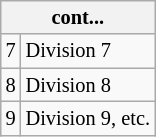<table class="wikitable" style="font-size:85%">
<tr>
<th colspan=2>cont...</th>
</tr>
<tr>
<td style="text-align: center;">7</td>
<td>Division 7</td>
</tr>
<tr>
<td style="text-align: center;">8</td>
<td>Division 8</td>
</tr>
<tr>
<td style="text-align: center;">9</td>
<td>Division 9, etc.</td>
</tr>
</table>
